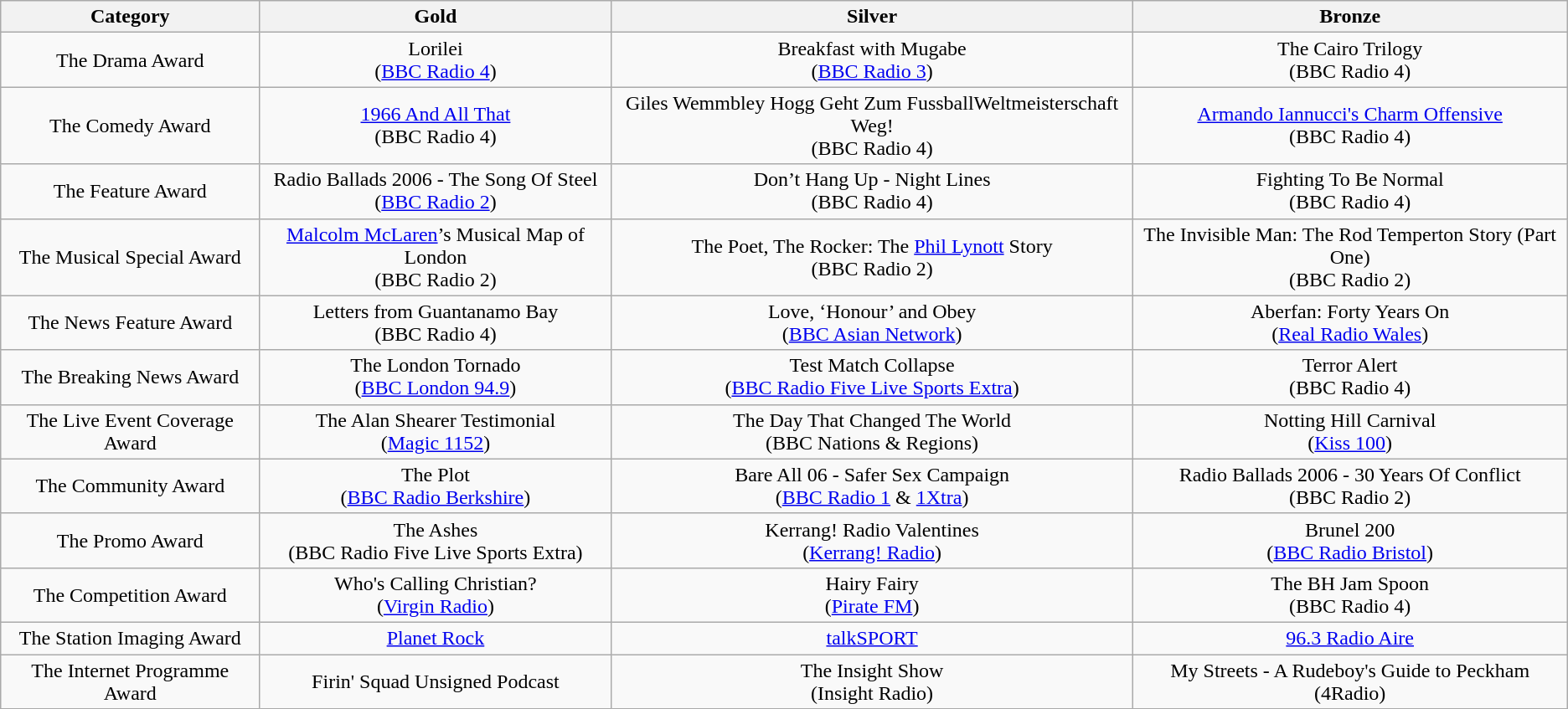<table class="wikitable" style="text-align: center">
<tr>
<th>Category</th>
<th>Gold</th>
<th>Silver</th>
<th>Bronze</th>
</tr>
<tr>
<td>The Drama Award</td>
<td>Lorilei<br>(<a href='#'>BBC Radio 4</a>)</td>
<td>Breakfast with Mugabe<br>(<a href='#'>BBC Radio 3</a>)</td>
<td>The Cairo Trilogy<br>(BBC Radio 4)</td>
</tr>
<tr>
<td>The Comedy Award</td>
<td><a href='#'>1966 And All That</a><br>(BBC Radio 4)</td>
<td>Giles Wemmbley Hogg Geht Zum FussballWeltmeisterschaft Weg!<br>(BBC Radio 4)</td>
<td><a href='#'>Armando Iannucci's Charm Offensive</a><br>(BBC Radio 4)</td>
</tr>
<tr>
<td>The Feature Award</td>
<td>Radio Ballads 2006 - The Song Of Steel<br>(<a href='#'>BBC Radio 2</a>)</td>
<td>Don’t Hang Up - Night Lines<br>(BBC Radio 4)</td>
<td>Fighting To Be Normal<br>(BBC Radio 4)</td>
</tr>
<tr>
<td>The Musical Special Award</td>
<td><a href='#'>Malcolm McLaren</a>’s Musical Map of London<br>(BBC Radio 2)</td>
<td>The Poet, The Rocker: The <a href='#'>Phil Lynott</a> Story<br>(BBC Radio 2)</td>
<td>The Invisible Man: The Rod Temperton Story (Part One)<br>(BBC Radio 2)</td>
</tr>
<tr>
<td>The News Feature Award</td>
<td>Letters from Guantanamo Bay<br>(BBC Radio 4)</td>
<td>Love, ‘Honour’ and Obey<br>(<a href='#'>BBC Asian Network</a>)</td>
<td>Aberfan: Forty Years On<br>(<a href='#'>Real Radio Wales</a>)</td>
</tr>
<tr>
<td>The Breaking News Award</td>
<td>The London Tornado<br>(<a href='#'>BBC London 94.9</a>)</td>
<td>Test Match Collapse<br>(<a href='#'>BBC Radio Five Live Sports Extra</a>)</td>
<td>Terror Alert<br>(BBC Radio 4)</td>
</tr>
<tr>
<td>The Live Event Coverage Award</td>
<td>The Alan Shearer Testimonial<br>(<a href='#'>Magic 1152</a>)</td>
<td>The Day That Changed The World<br>(BBC Nations & Regions)</td>
<td>Notting Hill Carnival<br>(<a href='#'>Kiss 100</a>)</td>
</tr>
<tr>
<td>The Community Award</td>
<td>The Plot<br>(<a href='#'>BBC Radio Berkshire</a>)</td>
<td>Bare All 06 - Safer Sex Campaign<br>(<a href='#'>BBC Radio 1</a> & <a href='#'>1Xtra</a>)</td>
<td>Radio Ballads 2006 - 30 Years Of Conflict<br>(BBC Radio 2)</td>
</tr>
<tr>
<td>The Promo Award</td>
<td>The Ashes<br>(BBC Radio Five Live Sports Extra)</td>
<td>Kerrang! Radio Valentines<br>(<a href='#'>Kerrang! Radio</a>)</td>
<td>Brunel 200<br>(<a href='#'>BBC Radio Bristol</a>)</td>
</tr>
<tr>
<td>The Competition Award</td>
<td>Who's Calling Christian?<br>(<a href='#'>Virgin Radio</a>)</td>
<td>Hairy Fairy<br>(<a href='#'>Pirate FM</a>)</td>
<td>The BH Jam Spoon<br>(BBC Radio 4)</td>
</tr>
<tr>
<td>The Station Imaging Award</td>
<td><a href='#'>Planet Rock</a></td>
<td><a href='#'>talkSPORT</a></td>
<td><a href='#'>96.3 Radio Aire</a></td>
</tr>
<tr>
<td>The Internet Programme Award</td>
<td>Firin' Squad Unsigned Podcast</td>
<td>The Insight Show<br>(Insight Radio)</td>
<td>My Streets - A Rudeboy's Guide to Peckham (4Radio)</td>
</tr>
</table>
